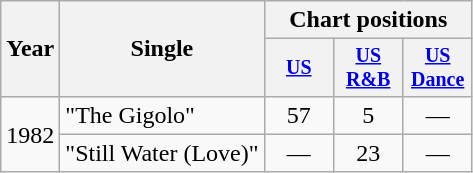<table class="wikitable" style="text-align:center;">
<tr>
<th rowspan="2">Year</th>
<th rowspan="2">Single</th>
<th colspan="3">Chart positions</th>
</tr>
<tr style="font-size:smaller;">
<th style="width:40px;"><a href='#'>US</a></th>
<th style="width:40px;"><a href='#'>US<br>R&B</a></th>
<th style="width:40px;"><a href='#'>US<br>Dance</a></th>
</tr>
<tr>
<td rowspan="2">1982</td>
<td style="text-align:left;">"The Gigolo"</td>
<td>57</td>
<td>5</td>
<td>—</td>
</tr>
<tr>
<td style="text-align:left;">"Still Water (Love)"</td>
<td>—</td>
<td>23</td>
<td>—</td>
</tr>
</table>
